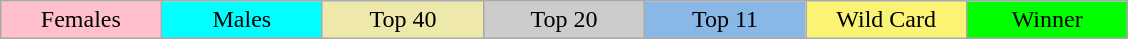<table class="wikitable" style="margin:1em auto; text-align:center;">
<tr>
<td style="background:pink; width:100px;">Females</td>
<td style="background:cyan; width:100px;">Males</td>
<td style="background:palegoldenrod; width:100px;">Top 40</td>
<td style="background:#ccc; width:100px;">Top 20</td>
<td style="background:#8ab8e6; width:100px;">Top 11</td>
<td style="background:#fbf373; width:100px;">Wild Card</td>
<td style="background:lime; width:100px;">Winner</td>
</tr>
</table>
